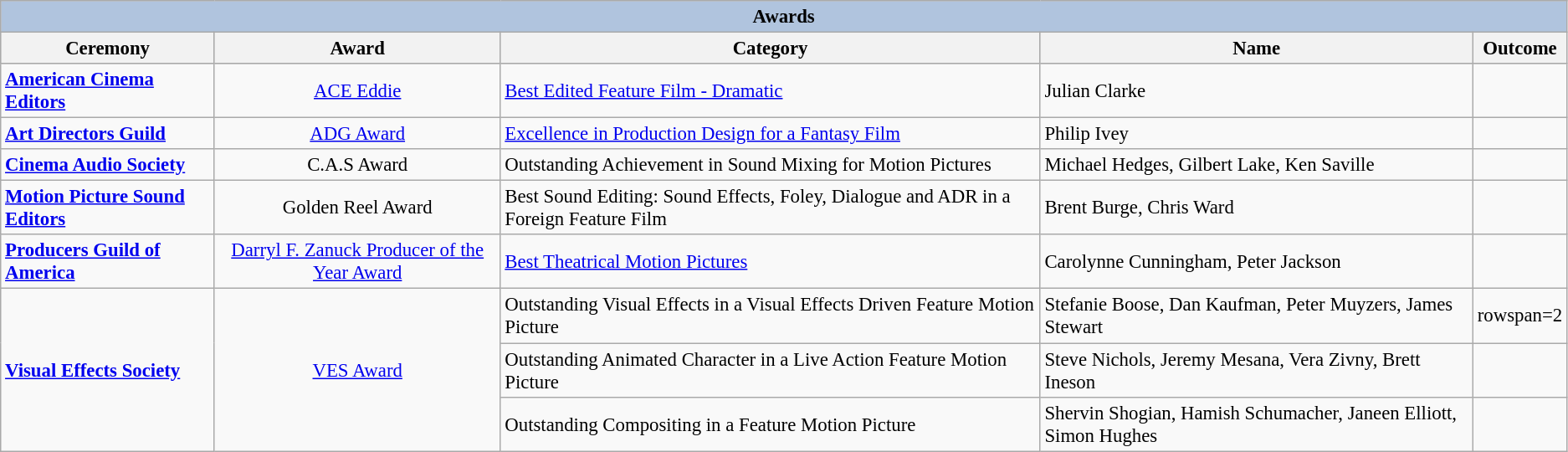<table class="wikitable" style="font-size:95%">
<tr style="background:#ccc; text-align:center;">
<th colspan="5" style="background: LightSteelBlue;">Awards</th>
</tr>
<tr style="background:#ccc; text-align:center;">
<th>Ceremony</th>
<th>Award</th>
<th>Category</th>
<th>Name</th>
<th>Outcome</th>
</tr>
<tr>
<td><strong><a href='#'>American Cinema Editors</a></strong></td>
<td style="text-align:center;"><a href='#'>ACE Eddie</a></td>
<td><a href='#'>Best Edited Feature Film - Dramatic</a></td>
<td>Julian Clarke</td>
<td></td>
</tr>
<tr>
<td><strong><a href='#'>Art Directors Guild</a></strong></td>
<td style="text-align:center;"><a href='#'>ADG Award</a></td>
<td><a href='#'>Excellence in Production Design for a Fantasy Film</a></td>
<td>Philip Ivey</td>
<td></td>
</tr>
<tr>
<td><strong><a href='#'>Cinema Audio Society</a></strong></td>
<td style="text-align:center;">C.A.S Award</td>
<td>Outstanding Achievement in Sound Mixing for Motion Pictures</td>
<td>Michael Hedges, Gilbert Lake, Ken Saville</td>
<td></td>
</tr>
<tr>
<td><strong><a href='#'>Motion Picture Sound Editors</a></strong></td>
<td style="text-align:center;">Golden Reel Award</td>
<td>Best Sound Editing: Sound Effects, Foley, Dialogue and ADR in a Foreign Feature Film</td>
<td>Brent Burge, Chris Ward</td>
<td></td>
</tr>
<tr>
<td><strong><a href='#'>Producers Guild of America</a></strong></td>
<td style="text-align:center;"><a href='#'>Darryl F. Zanuck Producer of the Year Award</a></td>
<td><a href='#'>Best Theatrical Motion Pictures</a></td>
<td>Carolynne Cunningham, Peter Jackson</td>
<td></td>
</tr>
<tr>
<td rowspan=3><strong><a href='#'>Visual Effects Society</a></strong></td>
<td rowspan=3 style="text-align:center;"><a href='#'>VES Award</a></td>
<td>Outstanding Visual Effects in a Visual Effects Driven Feature Motion Picture</td>
<td>Stefanie Boose, Dan Kaufman, Peter Muyzers, James Stewart</td>
<td>rowspan=2 </td>
</tr>
<tr>
<td>Outstanding Animated Character in a Live Action Feature Motion Picture</td>
<td>Steve Nichols, Jeremy Mesana, Vera Zivny, Brett Ineson</td>
</tr>
<tr>
<td>Outstanding Compositing in a Feature Motion Picture</td>
<td>Shervin Shogian, Hamish Schumacher, Janeen Elliott, Simon Hughes</td>
<td></td>
</tr>
</table>
